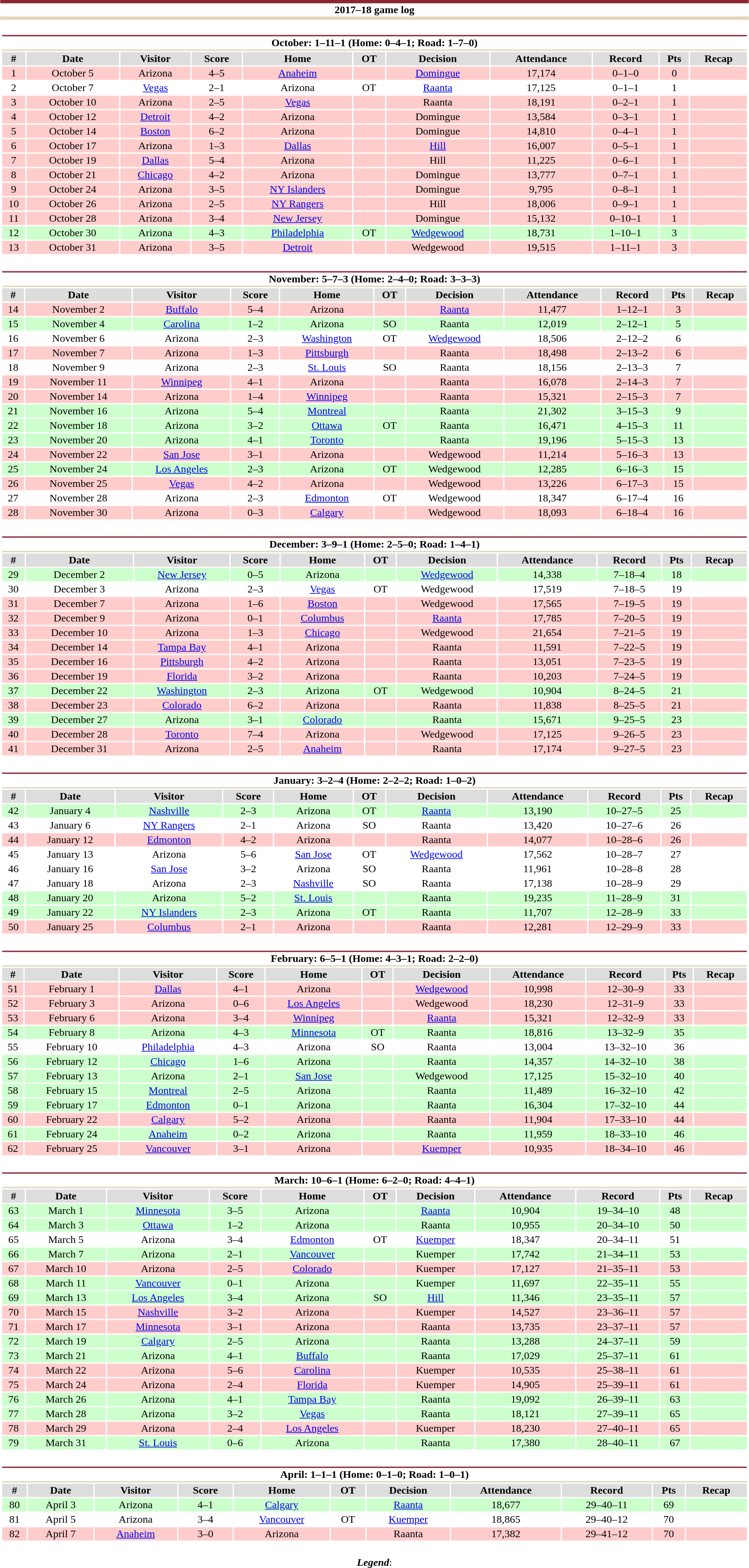<table class="toccolours" style="width:90%; clear:both; margin:1.5em auto; text-align:center;">
<tr>
<th colspan="11" style="background:#FFFFFF; border-top:#8C2633 5px solid; border-bottom:#E2D6B5 5px solid;">2017–18 game log</th>
</tr>
<tr>
<td colspan=11><br><table class="toccolours collapsible collapsed" style="width:100%;">
<tr>
<th colspan="11" style="background:#FFFFFF; border-top:#8C2633 2px solid; border-bottom:#E2D6B5 2px solid;">October: 1–11–1 (Home: 0–4–1; Road: 1–7–0)</th>
</tr>
<tr style="background:#ddd;">
<th>#</th>
<th>Date</th>
<th>Visitor</th>
<th>Score</th>
<th>Home</th>
<th>OT</th>
<th>Decision</th>
<th>Attendance</th>
<th>Record</th>
<th>Pts</th>
<th>Recap</th>
</tr>
<tr style="background:#fcc;">
<td>1</td>
<td>October 5</td>
<td>Arizona</td>
<td>4–5</td>
<td><a href='#'>Anaheim</a></td>
<td></td>
<td><a href='#'>Domingue</a></td>
<td>17,174</td>
<td>0–1–0</td>
<td>0</td>
<td></td>
</tr>
<tr style="background:#fff;">
<td>2</td>
<td>October 7</td>
<td><a href='#'>Vegas</a></td>
<td>2–1</td>
<td>Arizona</td>
<td>OT</td>
<td><a href='#'>Raanta</a></td>
<td>17,125</td>
<td>0–1–1</td>
<td>1</td>
<td></td>
</tr>
<tr style="background:#fcc;">
<td>3</td>
<td>October 10</td>
<td>Arizona</td>
<td>2–5</td>
<td><a href='#'>Vegas</a></td>
<td></td>
<td>Raanta</td>
<td>18,191</td>
<td>0–2–1</td>
<td>1</td>
<td></td>
</tr>
<tr style="background:#fcc;">
<td>4</td>
<td>October 12</td>
<td><a href='#'>Detroit</a></td>
<td>4–2</td>
<td>Arizona</td>
<td></td>
<td>Domingue</td>
<td>13,584</td>
<td>0–3–1</td>
<td>1</td>
<td></td>
</tr>
<tr style="background:#fcc;">
<td>5</td>
<td>October 14</td>
<td><a href='#'>Boston</a></td>
<td>6–2</td>
<td>Arizona</td>
<td></td>
<td>Domingue</td>
<td>14,810</td>
<td>0–4–1</td>
<td>1</td>
<td></td>
</tr>
<tr style="background:#fcc;">
<td>6</td>
<td>October 17</td>
<td>Arizona</td>
<td>1–3</td>
<td><a href='#'>Dallas</a></td>
<td></td>
<td><a href='#'>Hill</a></td>
<td>16,007</td>
<td>0–5–1</td>
<td>1</td>
<td></td>
</tr>
<tr style="background:#fcc;">
<td>7</td>
<td>October 19</td>
<td><a href='#'>Dallas</a></td>
<td>5–4</td>
<td>Arizona</td>
<td></td>
<td>Hill</td>
<td>11,225</td>
<td>0–6–1</td>
<td>1</td>
<td></td>
</tr>
<tr style="background:#fcc;">
<td>8</td>
<td>October 21</td>
<td><a href='#'>Chicago</a></td>
<td>4–2</td>
<td>Arizona</td>
<td></td>
<td>Domingue</td>
<td>13,777</td>
<td>0–7–1</td>
<td>1</td>
<td></td>
</tr>
<tr style="background:#fcc;">
<td>9</td>
<td>October 24</td>
<td>Arizona</td>
<td>3–5</td>
<td><a href='#'>NY Islanders</a></td>
<td></td>
<td>Domingue</td>
<td>9,795</td>
<td>0–8–1</td>
<td>1</td>
<td></td>
</tr>
<tr style="background:#fcc;">
<td>10</td>
<td>October 26</td>
<td>Arizona</td>
<td>2–5</td>
<td><a href='#'>NY Rangers</a></td>
<td></td>
<td>Hill</td>
<td>18,006</td>
<td>0–9–1</td>
<td>1</td>
<td></td>
</tr>
<tr style="background:#fcc;">
<td>11</td>
<td>October 28</td>
<td>Arizona</td>
<td>3–4</td>
<td><a href='#'>New Jersey</a></td>
<td></td>
<td>Domingue</td>
<td>15,132</td>
<td>0–10–1</td>
<td>1</td>
<td></td>
</tr>
<tr style="background:#cfc;">
<td>12</td>
<td>October 30</td>
<td>Arizona</td>
<td>4–3</td>
<td><a href='#'>Philadelphia</a></td>
<td>OT</td>
<td><a href='#'>Wedgewood</a></td>
<td>18,731</td>
<td>1–10–1</td>
<td>3</td>
<td></td>
</tr>
<tr style="background:#fcc;">
<td>13</td>
<td>October 31</td>
<td>Arizona</td>
<td>3–5</td>
<td><a href='#'>Detroit</a></td>
<td></td>
<td>Wedgewood</td>
<td>19,515</td>
<td>1–11–1</td>
<td>3</td>
<td></td>
</tr>
</table>
</td>
</tr>
<tr>
<td colspan=11><br><table class="toccolours collapsible collapsed" style="width:100%;">
<tr>
<th colspan="11" style="background:#FFFFFF; border-top:#8C2633 2px solid; border-bottom:#E2D6B5 2px solid;">November: 5–7–3 (Home: 2–4–0; Road: 3–3–3)</th>
</tr>
<tr style="background:#ddd;">
<th>#</th>
<th>Date</th>
<th>Visitor</th>
<th>Score</th>
<th>Home</th>
<th>OT</th>
<th>Decision</th>
<th>Attendance</th>
<th>Record</th>
<th>Pts</th>
<th>Recap</th>
</tr>
<tr style="background:#fcc;">
<td>14</td>
<td>November 2</td>
<td><a href='#'>Buffalo</a></td>
<td>5–4</td>
<td>Arizona</td>
<td></td>
<td><a href='#'>Raanta</a></td>
<td>11,477</td>
<td>1–12–1</td>
<td>3</td>
<td></td>
</tr>
<tr style="background:#cfc;">
<td>15</td>
<td>November 4</td>
<td><a href='#'>Carolina</a></td>
<td>1–2</td>
<td>Arizona</td>
<td>SO</td>
<td>Raanta</td>
<td>12,019</td>
<td>2–12–1</td>
<td>5</td>
<td></td>
</tr>
<tr style="background:#fff;">
<td>16</td>
<td>November 6</td>
<td>Arizona</td>
<td>2–3</td>
<td><a href='#'>Washington</a></td>
<td>OT</td>
<td><a href='#'>Wedgewood</a></td>
<td>18,506</td>
<td>2–12–2</td>
<td>6</td>
<td></td>
</tr>
<tr style="background:#fcc;">
<td>17</td>
<td>November 7</td>
<td>Arizona</td>
<td>1–3</td>
<td><a href='#'>Pittsburgh</a></td>
<td></td>
<td>Raanta</td>
<td>18,498</td>
<td>2–13–2</td>
<td>6</td>
<td></td>
</tr>
<tr style="background:#fff;">
<td>18</td>
<td>November 9</td>
<td>Arizona</td>
<td>2–3</td>
<td><a href='#'>St. Louis</a></td>
<td>SO</td>
<td>Raanta</td>
<td>18,156</td>
<td>2–13–3</td>
<td>7</td>
<td></td>
</tr>
<tr style="background:#fcc;">
<td>19</td>
<td>November 11</td>
<td><a href='#'>Winnipeg</a></td>
<td>4–1</td>
<td>Arizona</td>
<td></td>
<td>Raanta</td>
<td>16,078</td>
<td>2–14–3</td>
<td>7</td>
<td></td>
</tr>
<tr style="background:#fcc;">
<td>20</td>
<td>November 14</td>
<td>Arizona</td>
<td>1–4</td>
<td><a href='#'>Winnipeg</a></td>
<td></td>
<td>Raanta</td>
<td>15,321</td>
<td>2–15–3</td>
<td>7</td>
<td></td>
</tr>
<tr style="background:#cfc;">
<td>21</td>
<td>November 16</td>
<td>Arizona</td>
<td>5–4</td>
<td><a href='#'>Montreal</a></td>
<td></td>
<td>Raanta</td>
<td>21,302</td>
<td>3–15–3</td>
<td>9</td>
<td></td>
</tr>
<tr style="background:#cfc;">
<td>22</td>
<td>November 18</td>
<td>Arizona</td>
<td>3–2</td>
<td><a href='#'>Ottawa</a></td>
<td>OT</td>
<td>Raanta</td>
<td>16,471</td>
<td>4–15–3</td>
<td>11</td>
<td></td>
</tr>
<tr style="background:#cfc;">
<td>23</td>
<td>November 20</td>
<td>Arizona</td>
<td>4–1</td>
<td><a href='#'>Toronto</a></td>
<td></td>
<td>Raanta</td>
<td>19,196</td>
<td>5–15–3</td>
<td>13</td>
<td></td>
</tr>
<tr style="background:#fcc;">
<td>24</td>
<td>November 22</td>
<td><a href='#'>San Jose</a></td>
<td>3–1</td>
<td>Arizona</td>
<td></td>
<td>Wedgewood</td>
<td>11,214</td>
<td>5–16–3</td>
<td>13</td>
<td></td>
</tr>
<tr style="background:#cfc;">
<td>25</td>
<td>November 24</td>
<td><a href='#'>Los Angeles</a></td>
<td>2–3</td>
<td>Arizona</td>
<td>OT</td>
<td>Wedgewood</td>
<td>12,285</td>
<td>6–16–3</td>
<td>15</td>
<td></td>
</tr>
<tr style="background:#fcc;">
<td>26</td>
<td>November 25</td>
<td><a href='#'>Vegas</a></td>
<td>4–2</td>
<td>Arizona</td>
<td></td>
<td>Wedgewood</td>
<td>13,226</td>
<td>6–17–3</td>
<td>15</td>
<td></td>
</tr>
<tr style="background:#fff;">
<td>27</td>
<td>November 28</td>
<td>Arizona</td>
<td>2–3</td>
<td><a href='#'>Edmonton</a></td>
<td>OT</td>
<td>Wedgewood</td>
<td>18,347</td>
<td>6–17–4</td>
<td>16</td>
<td></td>
</tr>
<tr style="background:#fcc;">
<td>28</td>
<td>November 30</td>
<td>Arizona</td>
<td>0–3</td>
<td><a href='#'>Calgary</a></td>
<td></td>
<td>Wedgewood</td>
<td>18,093</td>
<td>6–18–4</td>
<td>16</td>
<td></td>
</tr>
</table>
</td>
</tr>
<tr>
<td colspan=11><br><table class="toccolours collapsible collapsed" style="width:100%;">
<tr>
<th colspan="11" style="background:#FFFFFF; border-top:#8C2633 2px solid; border-bottom:#E2D6B5 2px solid;">December: 3–9–1 (Home: 2–5–0; Road: 1–4–1)</th>
</tr>
<tr style="background:#ddd;">
<th>#</th>
<th>Date</th>
<th>Visitor</th>
<th>Score</th>
<th>Home</th>
<th>OT</th>
<th>Decision</th>
<th>Attendance</th>
<th>Record</th>
<th>Pts</th>
<th>Recap</th>
</tr>
<tr style="background:#cfc;">
<td>29</td>
<td>December 2</td>
<td><a href='#'>New Jersey</a></td>
<td>0–5</td>
<td>Arizona</td>
<td></td>
<td><a href='#'>Wedgewood</a></td>
<td>14,338</td>
<td>7–18–4</td>
<td>18</td>
<td></td>
</tr>
<tr style="background:#fff;">
<td>30</td>
<td>December 3</td>
<td>Arizona</td>
<td>2–3</td>
<td><a href='#'>Vegas</a></td>
<td>OT</td>
<td>Wedgewood</td>
<td>17,519</td>
<td>7–18–5</td>
<td>19</td>
<td></td>
</tr>
<tr style="background:#fcc;">
<td>31</td>
<td>December 7</td>
<td>Arizona</td>
<td>1–6</td>
<td><a href='#'>Boston</a></td>
<td></td>
<td>Wedgewood</td>
<td>17,565</td>
<td>7–19–5</td>
<td>19</td>
<td></td>
</tr>
<tr style="background:#fcc;">
<td>32</td>
<td>December 9</td>
<td>Arizona</td>
<td>0–1</td>
<td><a href='#'>Columbus</a></td>
<td></td>
<td><a href='#'>Raanta</a></td>
<td>17,785</td>
<td>7–20–5</td>
<td>19</td>
<td></td>
</tr>
<tr style="background:#fcc;">
<td>33</td>
<td>December 10</td>
<td>Arizona</td>
<td>1–3</td>
<td><a href='#'>Chicago</a></td>
<td></td>
<td>Wedgewood</td>
<td>21,654</td>
<td>7–21–5</td>
<td>19</td>
<td></td>
</tr>
<tr style="background:#fcc;">
<td>34</td>
<td>December 14</td>
<td><a href='#'>Tampa Bay</a></td>
<td>4–1</td>
<td>Arizona</td>
<td></td>
<td>Raanta</td>
<td>11,591</td>
<td>7–22–5</td>
<td>19</td>
<td></td>
</tr>
<tr style="background:#fcc;">
<td>35</td>
<td>December 16</td>
<td><a href='#'>Pittsburgh</a></td>
<td>4–2</td>
<td>Arizona</td>
<td></td>
<td>Raanta</td>
<td>13,051</td>
<td>7–23–5</td>
<td>19</td>
<td></td>
</tr>
<tr style="background:#fcc;">
<td>36</td>
<td>December 19</td>
<td><a href='#'>Florida</a></td>
<td>3–2</td>
<td>Arizona</td>
<td></td>
<td>Raanta</td>
<td>10,203</td>
<td>7–24–5</td>
<td>19</td>
<td></td>
</tr>
<tr style="background:#cfc;">
<td>37</td>
<td>December 22</td>
<td><a href='#'>Washington</a></td>
<td>2–3</td>
<td>Arizona</td>
<td>OT</td>
<td>Wedgewood</td>
<td>10,904</td>
<td>8–24–5</td>
<td>21</td>
<td></td>
</tr>
<tr style="background:#fcc;">
<td>38</td>
<td>December 23</td>
<td><a href='#'>Colorado</a></td>
<td>6–2</td>
<td>Arizona</td>
<td></td>
<td>Raanta</td>
<td>11,838</td>
<td>8–25–5</td>
<td>21</td>
<td></td>
</tr>
<tr style="background:#cfc;">
<td>39</td>
<td>December 27</td>
<td>Arizona</td>
<td>3–1</td>
<td><a href='#'>Colorado</a></td>
<td></td>
<td>Raanta</td>
<td>15,671</td>
<td>9–25–5</td>
<td>23</td>
<td></td>
</tr>
<tr style="background:#fcc;">
<td>40</td>
<td>December 28</td>
<td><a href='#'>Toronto</a></td>
<td>7–4</td>
<td>Arizona</td>
<td></td>
<td>Wedgewood</td>
<td>17,125</td>
<td>9–26–5</td>
<td>23</td>
<td></td>
</tr>
<tr style="background:#fcc;">
<td>41</td>
<td>December 31</td>
<td>Arizona</td>
<td>2–5</td>
<td><a href='#'>Anaheim</a></td>
<td></td>
<td>Raanta</td>
<td>17,174</td>
<td>9–27–5</td>
<td>23</td>
<td></td>
</tr>
</table>
</td>
</tr>
<tr>
<td colspan=11><br><table class="toccolours collapsible collapsed" style="width:100%;">
<tr>
<th colspan="11" style="background:#FFFFFF; border-top:#8C2633 2px solid; border-bottom:#E2D6B5 2px solid;">January: 3–2–4 (Home: 2–2–2; Road: 1–0–2)</th>
</tr>
<tr style="background:#ddd;">
<th>#</th>
<th>Date</th>
<th>Visitor</th>
<th>Score</th>
<th>Home</th>
<th>OT</th>
<th>Decision</th>
<th>Attendance</th>
<th>Record</th>
<th>Pts</th>
<th>Recap</th>
</tr>
<tr style="background:#cfc;">
<td>42</td>
<td>January 4</td>
<td><a href='#'>Nashville</a></td>
<td>2–3</td>
<td>Arizona</td>
<td>OT</td>
<td><a href='#'>Raanta</a></td>
<td>13,190</td>
<td>10–27–5</td>
<td>25</td>
<td></td>
</tr>
<tr style="background:#fff;">
<td>43</td>
<td>January 6</td>
<td><a href='#'>NY Rangers</a></td>
<td>2–1</td>
<td>Arizona</td>
<td>SO</td>
<td>Raanta</td>
<td>13,420</td>
<td>10–27–6</td>
<td>26</td>
<td></td>
</tr>
<tr style="background:#fcc;">
<td>44</td>
<td>January 12</td>
<td><a href='#'>Edmonton</a></td>
<td>4–2</td>
<td>Arizona</td>
<td></td>
<td>Raanta</td>
<td>14,077</td>
<td>10–28–6</td>
<td>26</td>
<td></td>
</tr>
<tr style="background:#fff;">
<td>45</td>
<td>January 13</td>
<td>Arizona</td>
<td>5–6</td>
<td><a href='#'>San Jose</a></td>
<td>OT</td>
<td><a href='#'>Wedgewood</a></td>
<td>17,562</td>
<td>10–28–7</td>
<td>27</td>
<td></td>
</tr>
<tr style="background:#fff;">
<td>46</td>
<td>January 16</td>
<td><a href='#'>San Jose</a></td>
<td>3–2</td>
<td>Arizona</td>
<td>SO</td>
<td>Raanta</td>
<td>11,961</td>
<td>10–28–8</td>
<td>28</td>
<td></td>
</tr>
<tr style="background:#fff;">
<td>47</td>
<td>January 18</td>
<td>Arizona</td>
<td>2–3</td>
<td><a href='#'>Nashville</a></td>
<td>SO</td>
<td>Raanta</td>
<td>17,138</td>
<td>10–28–9</td>
<td>29</td>
<td></td>
</tr>
<tr style="background:#cfc;">
<td>48</td>
<td>January 20</td>
<td>Arizona</td>
<td>5–2</td>
<td><a href='#'>St. Louis</a></td>
<td></td>
<td>Raanta</td>
<td>19,235</td>
<td>11–28–9</td>
<td>31</td>
<td></td>
</tr>
<tr style="background:#cfc;">
<td>49</td>
<td>January 22</td>
<td><a href='#'>NY Islanders</a></td>
<td>2–3</td>
<td>Arizona</td>
<td>OT</td>
<td>Raanta</td>
<td>11,707</td>
<td>12–28–9</td>
<td>33</td>
<td></td>
</tr>
<tr style="background:#fcc;">
<td>50</td>
<td>January 25</td>
<td><a href='#'>Columbus</a></td>
<td>2–1</td>
<td>Arizona</td>
<td></td>
<td>Raanta</td>
<td>12,281</td>
<td>12–29–9</td>
<td>33</td>
<td></td>
</tr>
</table>
</td>
</tr>
<tr>
<td colspan=11><br><table class="toccolours collapsible collapsed" style="width:100%;">
<tr>
<th colspan="11" style="background:#FFFFFF; border-top:#8C2633 2px solid; border-bottom:#E2D6B5 2px solid;">February: 6–5–1 (Home: 4–3–1; Road: 2–2–0)</th>
</tr>
<tr style="background:#ddd;">
<th>#</th>
<th>Date</th>
<th>Visitor</th>
<th>Score</th>
<th>Home</th>
<th>OT</th>
<th>Decision</th>
<th>Attendance</th>
<th>Record</th>
<th>Pts</th>
<th>Recap</th>
</tr>
<tr style="background:#fcc;">
<td>51</td>
<td>February 1</td>
<td><a href='#'>Dallas</a></td>
<td>4–1</td>
<td>Arizona</td>
<td></td>
<td><a href='#'>Wedgewood</a></td>
<td>10,998</td>
<td>12–30–9</td>
<td>33</td>
<td></td>
</tr>
<tr style="background:#fcc;">
<td>52</td>
<td>February 3</td>
<td>Arizona</td>
<td>0–6</td>
<td><a href='#'>Los Angeles</a></td>
<td></td>
<td>Wedgewood</td>
<td>18,230</td>
<td>12–31–9</td>
<td>33</td>
<td></td>
</tr>
<tr style="background:#fcc;">
<td>53</td>
<td>February 6</td>
<td>Arizona</td>
<td>3–4</td>
<td><a href='#'>Winnipeg</a></td>
<td></td>
<td><a href='#'>Raanta</a></td>
<td>15,321</td>
<td>12–32–9</td>
<td>33</td>
<td></td>
</tr>
<tr style="background:#cfc;">
<td>54</td>
<td>February 8</td>
<td>Arizona</td>
<td>4–3</td>
<td><a href='#'>Minnesota</a></td>
<td>OT</td>
<td>Raanta</td>
<td>18,816</td>
<td>13–32–9</td>
<td>35</td>
<td></td>
</tr>
<tr style="background:#fff;">
<td>55</td>
<td>February 10</td>
<td><a href='#'>Philadelphia</a></td>
<td>4–3</td>
<td>Arizona</td>
<td>SO</td>
<td>Raanta</td>
<td>13,004</td>
<td>13–32–10</td>
<td>36</td>
<td></td>
</tr>
<tr style="background:#cfc;">
<td>56</td>
<td>February 12</td>
<td><a href='#'>Chicago</a></td>
<td>1–6</td>
<td>Arizona</td>
<td></td>
<td>Raanta</td>
<td>14,357</td>
<td>14–32–10</td>
<td>38</td>
<td></td>
</tr>
<tr style="background:#cfc;">
<td>57</td>
<td>February 13</td>
<td>Arizona</td>
<td>2–1</td>
<td><a href='#'>San Jose</a></td>
<td></td>
<td>Wedgewood</td>
<td>17,125</td>
<td>15–32–10</td>
<td>40</td>
<td></td>
</tr>
<tr style="background:#cfc;">
<td>58</td>
<td>February 15</td>
<td><a href='#'>Montreal</a></td>
<td>2–5</td>
<td>Arizona</td>
<td></td>
<td>Raanta</td>
<td>11,489</td>
<td>16–32–10</td>
<td>42</td>
<td></td>
</tr>
<tr style="background:#cfc;">
<td>59</td>
<td>February 17</td>
<td><a href='#'>Edmonton</a></td>
<td>0–1</td>
<td>Arizona</td>
<td></td>
<td>Raanta</td>
<td>16,304</td>
<td>17–32–10</td>
<td>44</td>
<td></td>
</tr>
<tr style="background:#fcc;">
<td>60</td>
<td>February 22</td>
<td><a href='#'>Calgary</a></td>
<td>5–2</td>
<td>Arizona</td>
<td></td>
<td>Raanta</td>
<td>11,904</td>
<td>17–33–10</td>
<td>44</td>
<td></td>
</tr>
<tr style="background:#cfc;">
<td>61</td>
<td>February 24</td>
<td><a href='#'>Anaheim</a></td>
<td>0–2</td>
<td>Arizona</td>
<td></td>
<td>Raanta</td>
<td>11,959</td>
<td>18–33–10</td>
<td>46</td>
<td></td>
</tr>
<tr style="background:#fcc;">
<td>62</td>
<td>February 25</td>
<td><a href='#'>Vancouver</a></td>
<td>3–1</td>
<td>Arizona</td>
<td></td>
<td><a href='#'>Kuemper</a></td>
<td>10,935</td>
<td>18–34–10</td>
<td>46</td>
<td></td>
</tr>
</table>
</td>
</tr>
<tr>
<td colspan=11><br><table class="toccolours collapsible collapsed" style="width:100%;">
<tr>
<th colspan="11" style="background:#FFFFFF; border-top:#8C2633 2px solid; border-bottom:#E2D6B5 2px solid;">March: 10–6–1 (Home: 6–2–0; Road: 4–4–1)</th>
</tr>
<tr style="background:#ddd;">
<th>#</th>
<th>Date</th>
<th>Visitor</th>
<th>Score</th>
<th>Home</th>
<th>OT</th>
<th>Decision</th>
<th>Attendance</th>
<th>Record</th>
<th>Pts</th>
<th>Recap</th>
</tr>
<tr style="background:#cfc;">
<td>63</td>
<td>March 1</td>
<td><a href='#'>Minnesota</a></td>
<td>3–5</td>
<td>Arizona</td>
<td></td>
<td><a href='#'>Raanta</a></td>
<td>10,904</td>
<td>19–34–10</td>
<td>48</td>
<td></td>
</tr>
<tr style="background:#cfc;">
<td>64</td>
<td>March 3</td>
<td><a href='#'>Ottawa</a></td>
<td>1–2</td>
<td>Arizona</td>
<td></td>
<td>Raanta</td>
<td>10,955</td>
<td>20–34–10</td>
<td>50</td>
<td></td>
</tr>
<tr style="background:#fff;">
<td>65</td>
<td>March 5</td>
<td>Arizona</td>
<td>3–4</td>
<td><a href='#'>Edmonton</a></td>
<td>OT</td>
<td><a href='#'>Kuemper</a></td>
<td>18,347</td>
<td>20–34–11</td>
<td>51</td>
<td></td>
</tr>
<tr style="background:#cfc;">
<td>66</td>
<td>March 7</td>
<td>Arizona</td>
<td>2–1</td>
<td><a href='#'>Vancouver</a></td>
<td></td>
<td>Kuemper</td>
<td>17,742</td>
<td>21–34–11</td>
<td>53</td>
<td></td>
</tr>
<tr style="background:#fcc;">
<td>67</td>
<td>March 10</td>
<td>Arizona</td>
<td>2–5</td>
<td><a href='#'>Colorado</a></td>
<td></td>
<td>Kuemper</td>
<td>17,127</td>
<td>21–35–11</td>
<td>53</td>
<td></td>
</tr>
<tr style="background:#cfc;">
<td>68</td>
<td>March 11</td>
<td><a href='#'>Vancouver</a></td>
<td>0–1</td>
<td>Arizona</td>
<td></td>
<td>Kuemper</td>
<td>11,697</td>
<td>22–35–11</td>
<td>55</td>
<td></td>
</tr>
<tr style="background:#cfc;">
<td>69</td>
<td>March 13</td>
<td><a href='#'>Los Angeles</a></td>
<td>3–4</td>
<td>Arizona</td>
<td>SO</td>
<td><a href='#'>Hill</a></td>
<td>11,346</td>
<td>23–35–11</td>
<td>57</td>
<td></td>
</tr>
<tr style="background:#fcc;">
<td>70</td>
<td>March 15</td>
<td><a href='#'>Nashville</a></td>
<td>3–2</td>
<td>Arizona</td>
<td></td>
<td>Kuemper</td>
<td>14,527</td>
<td>23–36–11</td>
<td>57</td>
<td></td>
</tr>
<tr style="background:#fcc;">
<td>71</td>
<td>March 17</td>
<td><a href='#'>Minnesota</a></td>
<td>3–1</td>
<td>Arizona</td>
<td></td>
<td>Raanta</td>
<td>13,735</td>
<td>23–37–11</td>
<td>57</td>
<td></td>
</tr>
<tr style="background:#cfc;">
<td>72</td>
<td>March 19</td>
<td><a href='#'>Calgary</a></td>
<td>2–5</td>
<td>Arizona</td>
<td></td>
<td>Raanta</td>
<td>13,288</td>
<td>24–37–11</td>
<td>59</td>
<td></td>
</tr>
<tr style="background:#cfc;">
<td>73</td>
<td>March 21</td>
<td>Arizona</td>
<td>4–1</td>
<td><a href='#'>Buffalo</a></td>
<td></td>
<td>Raanta</td>
<td>17,029</td>
<td>25–37–11</td>
<td>61</td>
<td></td>
</tr>
<tr style="background:#fcc;">
<td>74</td>
<td>March 22</td>
<td>Arizona</td>
<td>5–6</td>
<td><a href='#'>Carolina</a></td>
<td></td>
<td>Kuemper</td>
<td>10,535</td>
<td>25–38–11</td>
<td>61</td>
<td></td>
</tr>
<tr style="background:#fcc;">
<td>75</td>
<td>March 24</td>
<td>Arizona</td>
<td>2–4</td>
<td><a href='#'>Florida</a></td>
<td></td>
<td>Kuemper</td>
<td>14,905</td>
<td>25–39–11</td>
<td>61</td>
<td></td>
</tr>
<tr style="background:#cfc;">
<td>76</td>
<td>March 26</td>
<td>Arizona</td>
<td>4–1</td>
<td><a href='#'>Tampa Bay</a></td>
<td></td>
<td>Raanta</td>
<td>19,092</td>
<td>26–39–11</td>
<td>63</td>
<td></td>
</tr>
<tr style="background:#cfc;">
<td>77</td>
<td>March 28</td>
<td>Arizona</td>
<td>3–2</td>
<td><a href='#'>Vegas</a></td>
<td></td>
<td>Raanta</td>
<td>18,121</td>
<td>27–39–11</td>
<td>65</td>
<td></td>
</tr>
<tr style="background:#fcc;">
<td>78</td>
<td>March 29</td>
<td>Arizona</td>
<td>2–4</td>
<td><a href='#'>Los Angeles</a></td>
<td></td>
<td>Kuemper</td>
<td>18,230</td>
<td>27–40–11</td>
<td>65</td>
<td></td>
</tr>
<tr style="background:#cfc;">
<td>79</td>
<td>March 31</td>
<td><a href='#'>St. Louis</a></td>
<td>0–6</td>
<td>Arizona</td>
<td></td>
<td>Raanta</td>
<td>17,380</td>
<td>28–40–11</td>
<td>67</td>
<td></td>
</tr>
</table>
</td>
</tr>
<tr>
<td colspan=11><br><table class="toccolours collapsible collapsed" style="width:100%;">
<tr>
<th colspan="11" style="background:#FFFFFF; border-top:#8C2633 2px solid; border-bottom:#E2D6B5 2px solid;">April: 1–1–1 (Home: 0–1–0; Road: 1–0–1)</th>
</tr>
<tr style="background:#ddd;">
<th>#</th>
<th>Date</th>
<th>Visitor</th>
<th>Score</th>
<th>Home</th>
<th>OT</th>
<th>Decision</th>
<th>Attendance</th>
<th>Record</th>
<th>Pts</th>
<th>Recap</th>
</tr>
<tr style="background:#cfc;">
<td>80</td>
<td>April 3</td>
<td>Arizona</td>
<td>4–1</td>
<td><a href='#'>Calgary</a></td>
<td></td>
<td><a href='#'>Raanta</a></td>
<td>18,677</td>
<td>29–40–11</td>
<td>69</td>
<td></td>
</tr>
<tr style="background:#fff;">
<td>81</td>
<td>April 5</td>
<td>Arizona</td>
<td>3–4</td>
<td><a href='#'>Vancouver</a></td>
<td>OT</td>
<td><a href='#'>Kuemper</a></td>
<td>18,865</td>
<td>29–40–12</td>
<td>70</td>
<td></td>
</tr>
<tr style="background:#fcc;">
<td>82</td>
<td>April 7</td>
<td><a href='#'>Anaheim</a></td>
<td>3–0</td>
<td>Arizona</td>
<td></td>
<td>Raanta</td>
<td>17,382</td>
<td>29–41–12</td>
<td>70</td>
<td></td>
</tr>
</table>
</td>
</tr>
<tr>
<td colspan="11" style="text-align:center;"><br><strong><em>Legend</em></strong>:


</td>
</tr>
</table>
